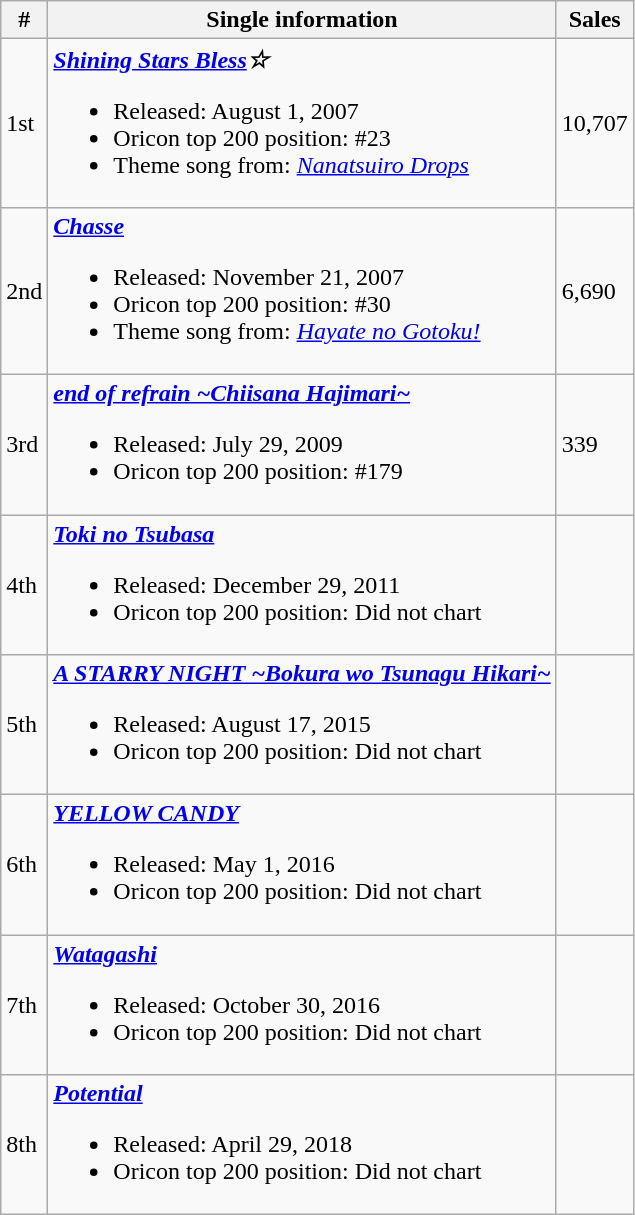<table class="wikitable">
<tr>
<th>#</th>
<th>Single information</th>
<th>Sales</th>
</tr>
<tr>
<td>1st</td>
<td><strong><em><a href='#'>Shining Stars Bless</a>☆</em></strong><br><ul><li>Released: August 1, 2007</li><li>Oricon top 200 position: #23</li><li>Theme song from: <em><a href='#'>Nanatsuiro Drops</a></em></li></ul></td>
<td>10,707</td>
</tr>
<tr>
<td>2nd</td>
<td><strong><em><a href='#'>Chasse</a></em></strong><br><ul><li>Released: November 21, 2007</li><li>Oricon top 200 position: #30</li><li>Theme song from: <em><a href='#'>Hayate no Gotoku!</a></em></li></ul></td>
<td>6,690</td>
</tr>
<tr>
<td>3rd</td>
<td><strong><em><a href='#'>end of refrain ~Chiisana Hajimari~</a></em></strong><br><ul><li>Released: July 29, 2009</li><li>Oricon top 200 position: #179</li></ul></td>
<td>339</td>
</tr>
<tr>
<td>4th</td>
<td><strong><em><a href='#'>Toki no Tsubasa</a></em></strong><br><ul><li>Released: December 29, 2011</li><li>Oricon top 200 position: Did not chart</li></ul></td>
<td></td>
</tr>
<tr>
<td>5th</td>
<td><strong><em><a href='#'>A STARRY NIGHT ~Bokura wo Tsunagu Hikari~</a></em></strong><br><ul><li>Released: August 17, 2015</li><li>Oricon top 200 position: Did not chart</li></ul></td>
<td></td>
</tr>
<tr>
<td>6th</td>
<td><strong><em><a href='#'>YELLOW CANDY</a></em></strong><br><ul><li>Released: May 1, 2016</li><li>Oricon top 200 position: Did not chart</li></ul></td>
<td></td>
</tr>
<tr>
<td>7th</td>
<td><strong><em><a href='#'>Watagashi</a></em></strong><br><ul><li>Released: October 30, 2016</li><li>Oricon top 200 position: Did not chart</li></ul></td>
<td></td>
</tr>
<tr>
<td>8th</td>
<td><strong><em><a href='#'>Potential</a></em></strong><br><ul><li>Released: April 29, 2018</li><li>Oricon top 200 position: Did not chart</li></ul></td>
<td></td>
</tr>
</table>
